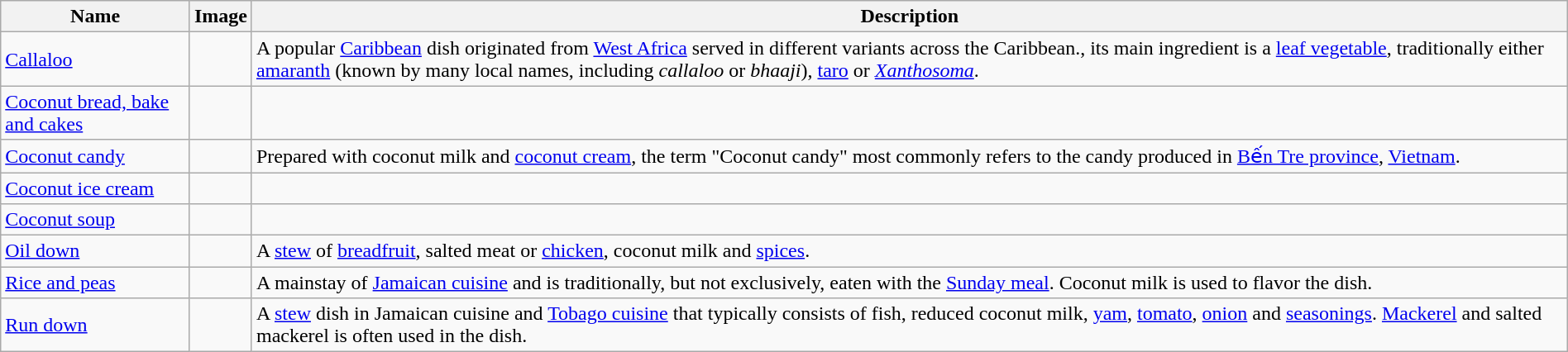<table class="wikitable sortable" width="100%">
<tr>
<th>Name</th>
<th class="unsortable">Image</th>
<th>Description</th>
</tr>
<tr>
<td><a href='#'>Callaloo</a></td>
<td></td>
<td>A popular <a href='#'>Caribbean</a> dish originated from <a href='#'>West Africa</a> served in different variants across the Caribbean., its main ingredient is a <a href='#'>leaf vegetable</a>, traditionally either <a href='#'>amaranth</a> (known by many local names, including <em>callaloo</em> or <em>bhaaji</em>), <a href='#'>taro</a> or <em><a href='#'>Xanthosoma</a></em>.</td>
</tr>
<tr>
<td><a href='#'>Coconut bread, bake and cakes</a></td>
<td></td>
<td></td>
</tr>
<tr>
<td><a href='#'>Coconut candy</a></td>
<td></td>
<td>Prepared with coconut milk and <a href='#'>coconut cream</a>, the term "Coconut candy" most commonly refers to the candy produced in <a href='#'>Bến Tre province</a>, <a href='#'>Vietnam</a>.</td>
</tr>
<tr>
<td><a href='#'>Coconut ice cream</a></td>
<td></td>
<td></td>
</tr>
<tr>
<td><a href='#'>Coconut soup</a></td>
<td></td>
<td></td>
</tr>
<tr>
<td><a href='#'>Oil down</a></td>
<td></td>
<td>A <a href='#'>stew</a> of <a href='#'>breadfruit</a>, salted meat or <a href='#'>chicken</a>, coconut milk and <a href='#'>spices</a>.</td>
</tr>
<tr>
<td><a href='#'>Rice and peas</a></td>
<td></td>
<td>A mainstay of <a href='#'>Jamaican cuisine</a> and is traditionally, but not exclusively, eaten with the <a href='#'>Sunday meal</a>. Coconut milk is used to flavor the dish.</td>
</tr>
<tr>
<td><a href='#'>Run down</a></td>
<td></td>
<td>A <a href='#'>stew</a> dish in Jamaican cuisine and <a href='#'>Tobago cuisine</a> that typically consists of fish, reduced coconut milk, <a href='#'>yam</a>, <a href='#'>tomato</a>, <a href='#'>onion</a> and <a href='#'>seasonings</a>. <a href='#'>Mackerel</a> and salted mackerel is often used in the dish.</td>
</tr>
</table>
